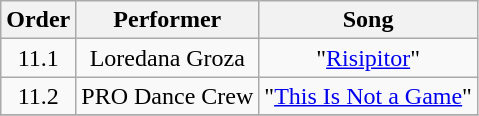<table class="wikitable" style="text-align:center">
<tr>
<th>Order</th>
<th>Performer</th>
<th>Song</th>
</tr>
<tr>
<td>11.1</td>
<td>Loredana Groza</td>
<td>"<a href='#'>Risipitor</a>"</td>
</tr>
<tr>
<td>11.2</td>
<td>PRO Dance Crew</td>
<td>"<a href='#'>This Is Not a Game</a>"</td>
</tr>
<tr>
</tr>
</table>
